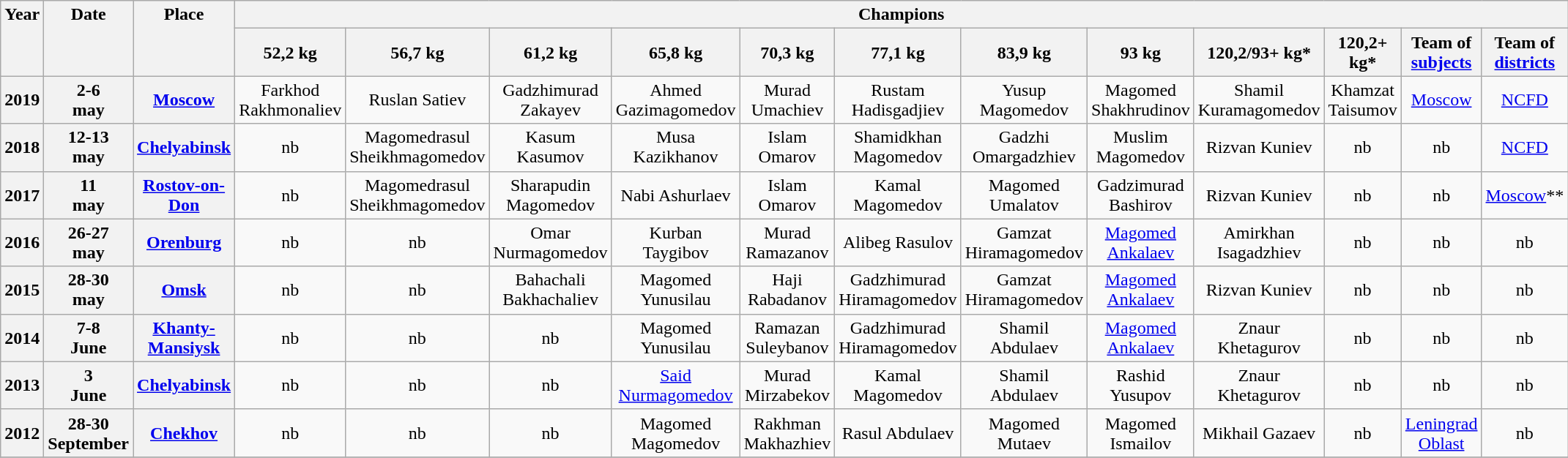<table class="wikitable" style="text-align:center">
<tr valign="top">
<th rowspan=2>Year</th>
<th rowspan=2>Date</th>
<th rowspan=2>Place</th>
<th colspan=12>Champions</th>
</tr>
<tr>
<th>52,2 kg</th>
<th>56,7 kg</th>
<th>61,2 kg</th>
<th>65,8 kg</th>
<th>70,3 kg</th>
<th>77,1 kg</th>
<th>83,9 kg</th>
<th>93 kg</th>
<th>120,2/93+ kg*</th>
<th>120,2+ kg*</th>
<th>Team of <a href='#'>subjects</a></th>
<th>Team of <a href='#'>districts</a></th>
</tr>
<tr>
<th>2019</th>
<th>2-6<br>may</th>
<th><a href='#'>Moscow</a></th>
<td>Farkhod Rakhmonaliev</td>
<td>Ruslan Satiev</td>
<td>Gadzhimurad Zakayev</td>
<td>Ahmed Gazimagomedov</td>
<td>Murad Umachiev</td>
<td>Rustam Hadisgadjiev</td>
<td>Yusup Magomedov</td>
<td>Magomed Shakhrudinov</td>
<td>Shamil Kuramagomedov</td>
<td>Khamzat Taisumov</td>
<td><a href='#'>Moscow</a></td>
<td><a href='#'>NCFD</a></td>
</tr>
<tr>
<th>2018</th>
<th>12-13<br>may</th>
<th><a href='#'>Chelyabinsk</a></th>
<td>nb</td>
<td>Magomedrasul Sheikhmagomedov</td>
<td>Kasum Kasumov</td>
<td>Musa Kazikhanov</td>
<td>Islam Omarov</td>
<td>Shamidkhan Magomedov</td>
<td>Gadzhi Omargadzhiev</td>
<td>Muslim Magomedov</td>
<td>Rizvan Kuniev</td>
<td>nb</td>
<td>nb</td>
<td><a href='#'>NCFD</a></td>
</tr>
<tr>
<th>2017</th>
<th>11<br>may</th>
<th><a href='#'>Rostov-on-Don</a></th>
<td>nb</td>
<td>Magomedrasul Sheikhmagomedov</td>
<td>Sharapudin Magomedov</td>
<td>Nabi Ashurlaev</td>
<td>Islam Omarov</td>
<td>Kamal Magomedov</td>
<td>Magomed Umalatov</td>
<td>Gadzimurad Bashirov</td>
<td>Rizvan Kuniev</td>
<td>nb</td>
<td>nb</td>
<td><a href='#'>Moscow</a>**</td>
</tr>
<tr>
<th>2016</th>
<th>26-27<br>may</th>
<th><a href='#'>Orenburg</a></th>
<td>nb</td>
<td>nb</td>
<td>Omar Nurmagomedov</td>
<td>Kurban Taygibov</td>
<td>Murad Ramazanov</td>
<td>Alibeg Rasulov</td>
<td>Gamzat Hiramagomedov</td>
<td><a href='#'>Magomed Ankalaev</a></td>
<td>Amirkhan Isagadzhiev</td>
<td>nb</td>
<td>nb</td>
<td>nb</td>
</tr>
<tr>
<th>2015</th>
<th>28-30<br>may</th>
<th><a href='#'>Omsk</a></th>
<td>nb</td>
<td>nb</td>
<td>Bahachali Bakhachaliev</td>
<td>Magomed Yunusilau</td>
<td>Haji Rabadanov</td>
<td>Gadzhimurad Hiramagomedov</td>
<td>Gamzat Hiramagomedov</td>
<td><a href='#'>Magomed Ankalaev</a></td>
<td>Rizvan Kuniev</td>
<td>nb</td>
<td>nb</td>
<td>nb</td>
</tr>
<tr>
<th>2014</th>
<th>7-8<br>June</th>
<th><a href='#'>Khanty-Mansiysk</a></th>
<td>nb</td>
<td>nb</td>
<td>nb</td>
<td>Magomed Yunusilau</td>
<td>Ramazan Suleybanov</td>
<td>Gadzhimurad Hiramagomedov</td>
<td>Shamil Abdulaev</td>
<td><a href='#'>Magomed Ankalaev</a></td>
<td>Znaur Khetagurov</td>
<td>nb</td>
<td>nb</td>
<td>nb</td>
</tr>
<tr>
<th>2013</th>
<th>3<br>June</th>
<th><a href='#'>Chelyabinsk</a></th>
<td>nb</td>
<td>nb</td>
<td>nb</td>
<td><a href='#'>Said Nurmagomedov</a></td>
<td>Murad Mirzabekov</td>
<td>Kamal Magomedov</td>
<td>Shamil Abdulaev</td>
<td>Rashid Yusupov</td>
<td>Znaur Khetagurov</td>
<td>nb</td>
<td>nb</td>
<td>nb</td>
</tr>
<tr>
<th>2012</th>
<th>28-30<br>September</th>
<th><a href='#'>Chekhov</a></th>
<td>nb</td>
<td>nb</td>
<td>nb</td>
<td>Magomed Magomedov</td>
<td>Rakhman Makhazhiev</td>
<td>Rasul Abdulaev</td>
<td>Magomed Mutaev</td>
<td>Magomed Ismailov</td>
<td>Mikhail Gazaev</td>
<td>nb</td>
<td><a href='#'>Leningrad Oblast</a></td>
<td>nb</td>
</tr>
<tr>
</tr>
</table>
